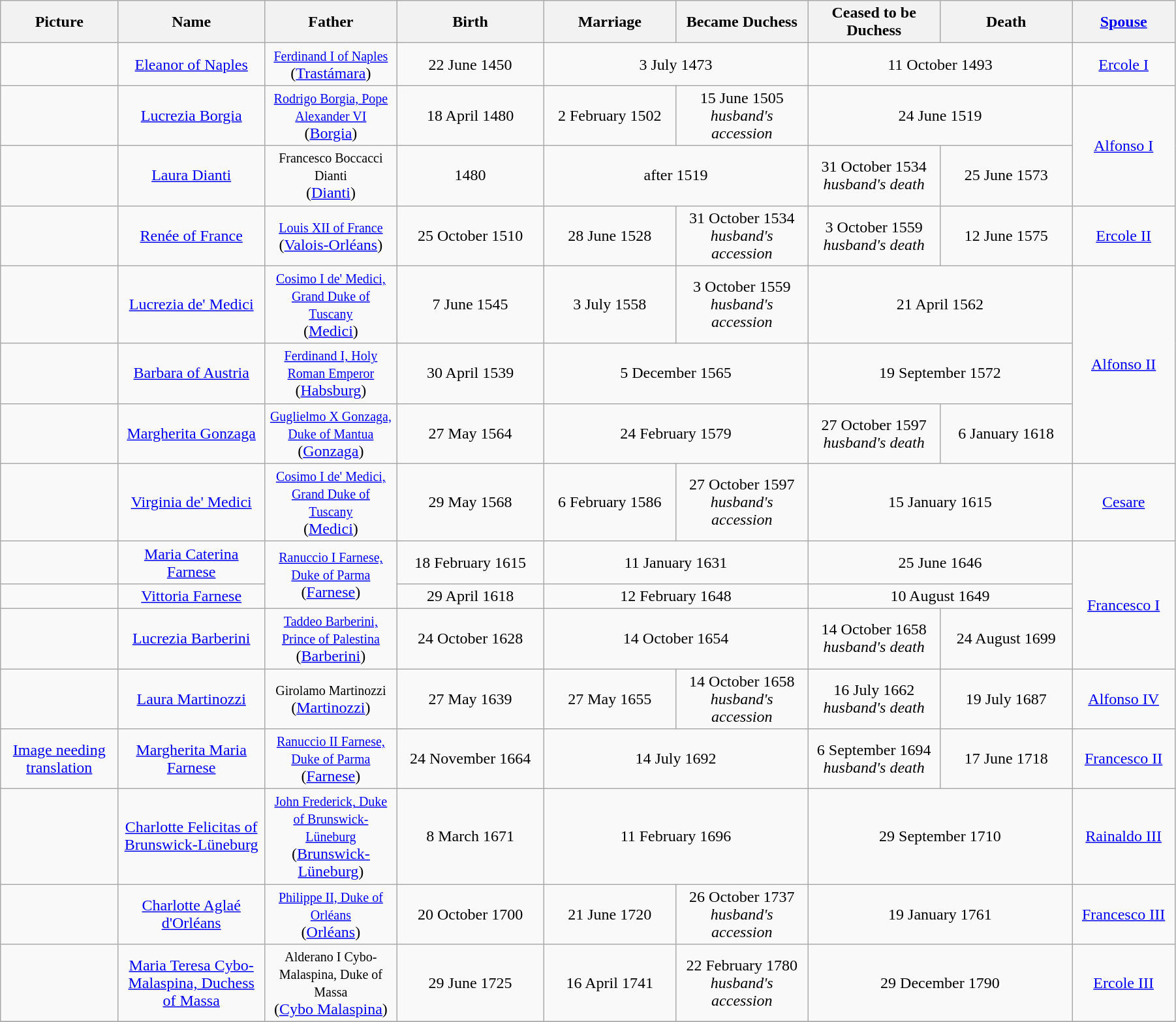<table width=95% class="wikitable">
<tr>
<th width = "8%">Picture</th>
<th width = "10%">Name</th>
<th width = "9%">Father</th>
<th width = "10%">Birth</th>
<th width = "9%">Marriage</th>
<th width = "9%">Became Duchess</th>
<th width = "9%">Ceased to be Duchess</th>
<th width = "9%">Death</th>
<th width = "7%"><a href='#'>Spouse</a></th>
</tr>
<tr>
<td align="center"></td>
<td align="center"><a href='#'>Eleanor of Naples</a><br></td>
<td align="center"><small><a href='#'>Ferdinand I of Naples</a></small><br> (<a href='#'>Trastámara</a>)</td>
<td align="center">22 June 1450</td>
<td align="center" colspan="2">3 July 1473</td>
<td align="center" colspan="2">11 October 1493</td>
<td align="center"><a href='#'>Ercole I</a></td>
</tr>
<tr>
<td align="center"></td>
<td align="center"><a href='#'>Lucrezia Borgia</a><br></td>
<td align="center"><small><a href='#'>Rodrigo Borgia, Pope Alexander VI</a></small><br> (<a href='#'>Borgia</a>)</td>
<td align="center">18 April 1480</td>
<td align="center">2 February 1502</td>
<td align="center">15 June 1505<br><em>husband's accession</em></td>
<td align="center" colspan="2">24 June 1519</td>
<td align="center" rowspan="2"><a href='#'>Alfonso I</a></td>
</tr>
<tr>
<td align="center"></td>
<td align="center"><a href='#'>Laura Dianti</a><br></td>
<td align="center"><small>Francesco Boccacci Dianti</small><br> (<a href='#'>Dianti</a>)</td>
<td align="center">1480</td>
<td align="center" colspan="2">after 1519</td>
<td align="center">31 October 1534<br><em>husband's death</em></td>
<td align="center">25 June 1573</td>
</tr>
<tr>
<td align="center"></td>
<td align="center"><a href='#'>Renée of France</a><br></td>
<td align="center"><small><a href='#'>Louis XII of France</a></small><br> (<a href='#'>Valois-Orléans</a>)</td>
<td align="center">25 October 1510</td>
<td align="center">28 June 1528</td>
<td align="center">31 October 1534<br><em>husband's accession</em></td>
<td align="center">3 October 1559<br><em>husband's death</em></td>
<td align="center">12 June 1575</td>
<td align="center"><a href='#'>Ercole II</a></td>
</tr>
<tr>
<td align="center"></td>
<td align="center"><a href='#'>Lucrezia de' Medici</a><br></td>
<td align="center"><small><a href='#'>Cosimo I de' Medici, Grand Duke of Tuscany</a></small><br> (<a href='#'>Medici</a>)</td>
<td align="center">7 June 1545</td>
<td align="center">3 July 1558</td>
<td align="center">3 October 1559<br><em>husband's accession</em></td>
<td align="center" colspan="2">21 April 1562</td>
<td align="center" rowspan="3"><a href='#'>Alfonso II</a></td>
</tr>
<tr>
<td align="center"></td>
<td align="center"><a href='#'>Barbara of Austria</a><br></td>
<td align="center"><small><a href='#'>Ferdinand I, Holy Roman Emperor</a></small><br> (<a href='#'>Habsburg</a>)</td>
<td align="center">30 April 1539</td>
<td align="center" colspan="2">5 December 1565</td>
<td align="center" colspan="2">19 September 1572</td>
</tr>
<tr>
<td align="center"></td>
<td align="center"><a href='#'>Margherita Gonzaga</a><br></td>
<td align="center"><small><a href='#'>Guglielmo X Gonzaga, Duke of Mantua</a></small><br> (<a href='#'>Gonzaga</a>)</td>
<td align="center">27 May 1564</td>
<td align="center" colspan="2">24 February 1579</td>
<td align="center">27 October 1597<br><em>husband's death</em></td>
<td align="center">6 January 1618</td>
</tr>
<tr>
<td align="center"></td>
<td align="center"><a href='#'>Virginia de' Medici</a><br></td>
<td align="center"><small><a href='#'>Cosimo I de' Medici, Grand Duke of Tuscany</a></small><br> (<a href='#'>Medici</a>)</td>
<td align="center">29 May 1568</td>
<td align="center">6 February 1586</td>
<td align="center">27 October 1597<br><em>husband's accession</em></td>
<td align="center" colspan="2">15 January 1615</td>
<td align="center"><a href='#'>Cesare</a></td>
</tr>
<tr>
<td align="center"></td>
<td align="center"><a href='#'>Maria Caterina Farnese</a><br></td>
<td align="center" rowspan="2"><small><a href='#'>Ranuccio I Farnese, Duke of Parma</a></small><br> (<a href='#'>Farnese</a>)</td>
<td align="center">18 February 1615</td>
<td align="center" colspan="2">11 January 1631</td>
<td align="center" colspan="2">25 June 1646</td>
<td align="center" rowspan="3"><a href='#'>Francesco I</a></td>
</tr>
<tr>
<td align="center"></td>
<td align="center"><a href='#'>Vittoria Farnese</a><br></td>
<td align="center">29 April 1618</td>
<td align="center" colspan="2">12 February 1648</td>
<td align="center" colspan="2">10 August 1649</td>
</tr>
<tr>
<td align="center"></td>
<td align="center"><a href='#'>Lucrezia Barberini</a><br></td>
<td align="center"><small><a href='#'>Taddeo Barberini, Prince of Palestina</a></small><br> (<a href='#'>Barberini</a>)</td>
<td align="center">24 October 1628</td>
<td align="center" colspan="2">14 October 1654</td>
<td align="center">14 October 1658<br><em>husband's death</em></td>
<td align="center">24 August 1699</td>
</tr>
<tr>
<td align="center"></td>
<td align="center"><a href='#'>Laura Martinozzi</a><br></td>
<td align="center"><small>Girolamo Martinozzi</small><br> (<a href='#'>Martinozzi</a>)</td>
<td align="center">27 May 1639</td>
<td align="center">27 May 1655</td>
<td align="center">14 October 1658<br><em>husband's accession</em></td>
<td align="center">16 July 1662<br><em>husband's death</em></td>
<td align="center">19 July 1687</td>
<td align="center"><a href='#'>Alfonso IV</a></td>
</tr>
<tr>
<td align="center"><a href='#'>Image needing translation</a></td>
<td align="center"><a href='#'>Margherita Maria Farnese</a><br></td>
<td align="center"><small><a href='#'>Ranuccio II Farnese, Duke of Parma</a></small><br> (<a href='#'>Farnese</a>)</td>
<td align="center">24 November 1664</td>
<td align="center" colspan="2">14 July 1692</td>
<td align="center">6 September 1694<br><em>husband's death</em></td>
<td align="center">17 June 1718</td>
<td align="center"><a href='#'>Francesco II</a></td>
</tr>
<tr>
<td align="center"></td>
<td align="center"><a href='#'>Charlotte Felicitas of Brunswick-Lüneburg</a><br></td>
<td align="center"><small><a href='#'>John Frederick, Duke of Brunswick-Lüneburg</a></small><br> (<a href='#'>Brunswick-Lüneburg</a>)</td>
<td align="center">8 March 1671</td>
<td align="center" colspan="2">11 February 1696</td>
<td align="center" colspan="2">29 September 1710</td>
<td align="center"><a href='#'>Rainaldo III</a></td>
</tr>
<tr>
<td align="center"></td>
<td align="center"><a href='#'>Charlotte Aglaé d'Orléans</a><br></td>
<td align="center"><small><a href='#'>Philippe II, Duke of Orléans</a></small><br> (<a href='#'>Orléans</a>)</td>
<td align="center">20 October 1700</td>
<td align="center">21 June 1720</td>
<td align="center">26 October 1737<br><em>husband's accession</em></td>
<td align="center" colspan="2">19 January 1761</td>
<td align="center"><a href='#'>Francesco III</a></td>
</tr>
<tr>
<td align="center"></td>
<td align="center"><a href='#'>Maria Teresa Cybo-Malaspina, Duchess of Massa</a><br></td>
<td align="center"><small>Alderano I Cybo-Malaspina, Duke of Massa</small><br> (<a href='#'>Cybo Malaspina</a>)</td>
<td align="center">29 June 1725</td>
<td align="center">16 April 1741</td>
<td align="center">22 February 1780<br><em>husband's accession</em></td>
<td align="center" colspan="2">29 December 1790</td>
<td align="center"><a href='#'>Ercole III</a></td>
</tr>
<tr>
</tr>
</table>
